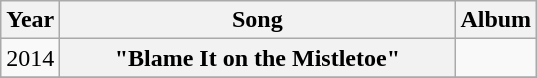<table class="wikitable plainrowheaders" style="text-align:center;" border="1">
<tr>
<th scope="col">Year</th>
<th scope="col" style="width:16em;">Song</th>
<th scope="col">Album</th>
</tr>
<tr>
<td>2014</td>
<th scope="row">"Blame It on the Mistletoe"</th>
<td></td>
</tr>
<tr>
</tr>
</table>
